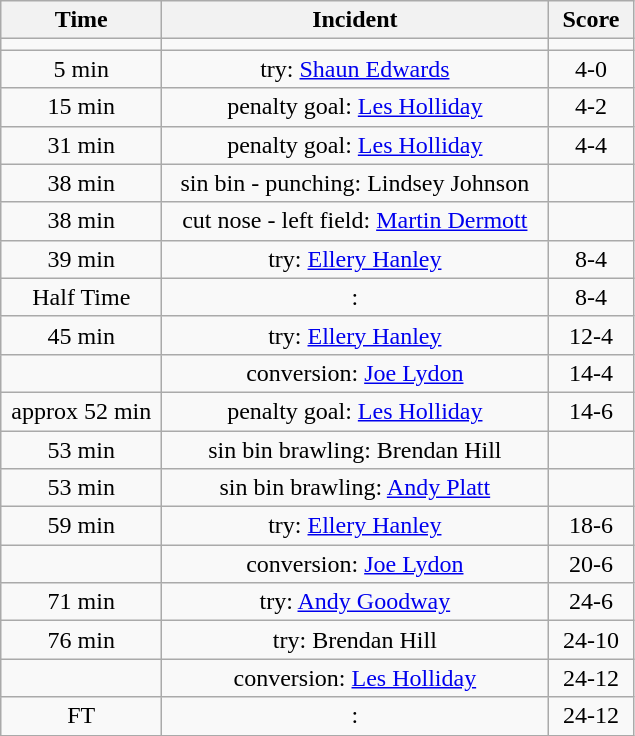<table class="wikitable" style="text-align:center;">
<tr>
<th width=100 abbr="Time">Time</th>
<th width=250 abbr="Incident">Incident</th>
<th width=50 abbr="Score">Score</th>
</tr>
<tr>
<td></td>
<td></td>
<td></td>
</tr>
<tr>
<td>5 min</td>
<td>try: <a href='#'>Shaun Edwards</a></td>
<td>4-0</td>
</tr>
<tr>
<td>15 min</td>
<td>penalty goal: <a href='#'>Les Holliday</a></td>
<td>4-2</td>
</tr>
<tr>
<td>31 min</td>
<td>penalty goal: <a href='#'>Les Holliday</a></td>
<td>4-4</td>
</tr>
<tr>
<td>38 min</td>
<td>sin bin - punching: Lindsey Johnson</td>
<td></td>
</tr>
<tr>
<td>38 min</td>
<td>cut nose - left field: <a href='#'>Martin Dermott</a></td>
<td></td>
</tr>
<tr>
<td>39 min</td>
<td>try: <a href='#'>Ellery Hanley</a></td>
<td>8-4</td>
</tr>
<tr>
<td>Half Time</td>
<td>:</td>
<td>8-4</td>
</tr>
<tr>
<td>45 min</td>
<td>try: <a href='#'>Ellery Hanley</a></td>
<td>12-4</td>
</tr>
<tr>
<td></td>
<td>conversion: <a href='#'>Joe Lydon</a></td>
<td>14-4</td>
</tr>
<tr>
<td>approx 52 min</td>
<td>penalty goal: <a href='#'>Les Holliday</a></td>
<td>14-6</td>
</tr>
<tr>
<td>53 min</td>
<td>sin bin brawling: Brendan Hill</td>
<td></td>
</tr>
<tr>
<td>53 min</td>
<td>sin bin brawling: <a href='#'>Andy Platt</a></td>
<td></td>
</tr>
<tr>
<td>59 min</td>
<td>try: <a href='#'>Ellery Hanley</a></td>
<td>18-6</td>
</tr>
<tr>
<td></td>
<td>conversion: <a href='#'>Joe Lydon</a></td>
<td>20-6</td>
</tr>
<tr>
<td>71 min</td>
<td>try: <a href='#'>Andy Goodway</a></td>
<td>24-6</td>
</tr>
<tr>
<td>76 min</td>
<td>try: Brendan Hill</td>
<td>24-10</td>
</tr>
<tr>
<td></td>
<td>conversion: <a href='#'>Les Holliday</a></td>
<td>24-12</td>
</tr>
<tr>
<td>FT</td>
<td>:</td>
<td>24-12</td>
</tr>
</table>
